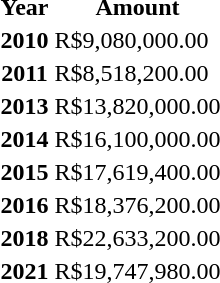<table>
<tr>
<th>Year</th>
<th>Amount</th>
</tr>
<tr>
<th>2010</th>
<td>R$9,080,000.00</td>
</tr>
<tr>
<th>2011</th>
<td>R$8,518,200.00</td>
</tr>
<tr>
<th>2013</th>
<td>R$13,820,000.00</td>
</tr>
<tr>
<th>2014</th>
<td>R$16,100,000.00</td>
</tr>
<tr>
<th>2015</th>
<td>R$17,619,400.00</td>
</tr>
<tr>
<th>2016</th>
<td>R$18,376,200.00</td>
</tr>
<tr>
<th>2018</th>
<td>R$22,633,200.00</td>
</tr>
<tr>
<th>2021</th>
<td>R$19,747,980.00</td>
</tr>
</table>
